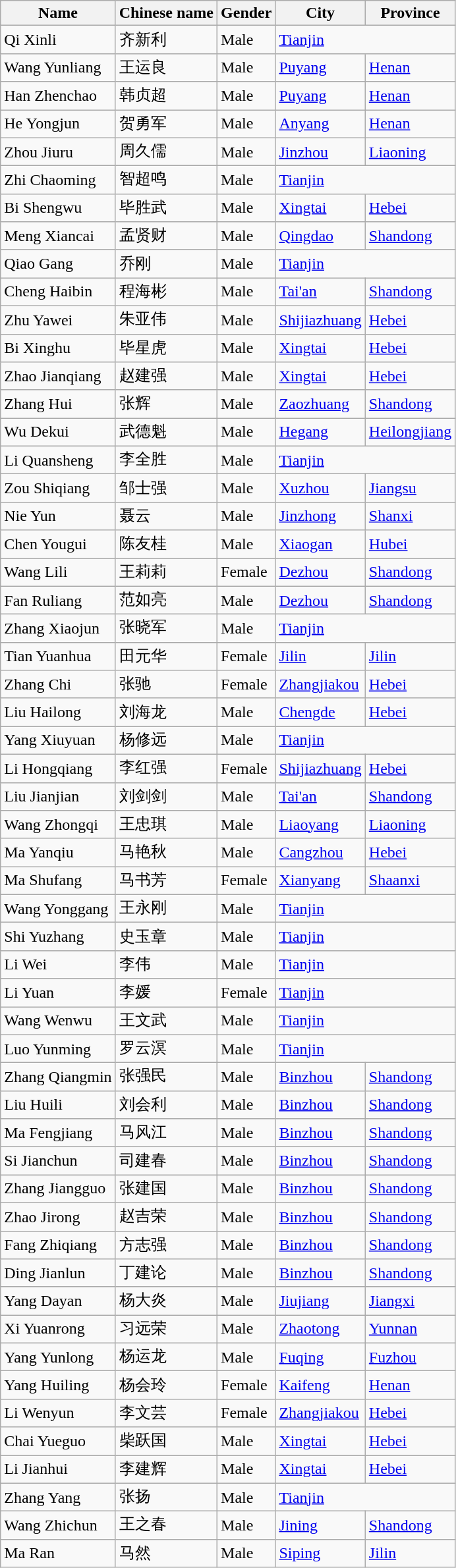<table class="wikitable mw-collapsible">
<tr>
<th>Name</th>
<th>Chinese name</th>
<th>Gender</th>
<th>City</th>
<th>Province</th>
</tr>
<tr>
<td>Qi Xinli</td>
<td>齐新利</td>
<td>Male</td>
<td colspan="2"><a href='#'>Tianjin</a></td>
</tr>
<tr>
<td>Wang Yunliang</td>
<td>王运良</td>
<td>Male</td>
<td><a href='#'>Puyang</a></td>
<td><a href='#'>Henan</a></td>
</tr>
<tr>
<td>Han Zhenchao</td>
<td>韩贞超</td>
<td>Male</td>
<td><a href='#'>Puyang</a></td>
<td><a href='#'>Henan</a></td>
</tr>
<tr>
<td>He Yongjun</td>
<td>贺勇军</td>
<td>Male</td>
<td><a href='#'>Anyang</a></td>
<td><a href='#'>Henan</a></td>
</tr>
<tr>
<td>Zhou Jiuru</td>
<td>周久儒</td>
<td>Male</td>
<td><a href='#'>Jinzhou</a></td>
<td><a href='#'>Liaoning</a></td>
</tr>
<tr>
<td>Zhi Chaoming</td>
<td>智超鸣</td>
<td>Male</td>
<td colspan="2"><a href='#'>Tianjin</a></td>
</tr>
<tr>
<td>Bi Shengwu</td>
<td>毕胜武</td>
<td>Male</td>
<td><a href='#'>Xingtai</a></td>
<td><a href='#'>Hebei</a></td>
</tr>
<tr>
<td>Meng Xiancai</td>
<td>孟贤财</td>
<td>Male</td>
<td><a href='#'>Qingdao</a></td>
<td><a href='#'>Shandong</a></td>
</tr>
<tr>
<td>Qiao Gang</td>
<td>乔刚</td>
<td>Male</td>
<td colspan="2"><a href='#'>Tianjin</a></td>
</tr>
<tr>
<td>Cheng Haibin</td>
<td>程海彬</td>
<td>Male</td>
<td><a href='#'>Tai'an</a></td>
<td><a href='#'>Shandong</a></td>
</tr>
<tr>
<td>Zhu Yawei</td>
<td>朱亚伟</td>
<td>Male</td>
<td><a href='#'>Shijiazhuang</a></td>
<td><a href='#'>Hebei</a></td>
</tr>
<tr>
<td>Bi Xinghu</td>
<td>毕星虎</td>
<td>Male</td>
<td><a href='#'>Xingtai</a></td>
<td><a href='#'>Hebei</a></td>
</tr>
<tr>
<td>Zhao Jianqiang</td>
<td>赵建强</td>
<td>Male</td>
<td><a href='#'>Xingtai</a></td>
<td><a href='#'>Hebei</a></td>
</tr>
<tr>
<td>Zhang Hui</td>
<td>张辉</td>
<td>Male</td>
<td><a href='#'>Zaozhuang</a></td>
<td><a href='#'>Shandong</a></td>
</tr>
<tr>
<td>Wu Dekui</td>
<td>武德魁</td>
<td>Male</td>
<td><a href='#'>Hegang</a></td>
<td><a href='#'>Heilongjiang</a></td>
</tr>
<tr>
<td>Li Quansheng</td>
<td>李全胜</td>
<td>Male</td>
<td colspan="2"><a href='#'>Tianjin</a></td>
</tr>
<tr>
<td>Zou Shiqiang</td>
<td>邹士强</td>
<td>Male</td>
<td><a href='#'>Xuzhou</a></td>
<td><a href='#'>Jiangsu</a></td>
</tr>
<tr>
<td>Nie Yun</td>
<td>聂云</td>
<td>Male</td>
<td><a href='#'>Jinzhong</a></td>
<td><a href='#'>Shanxi</a></td>
</tr>
<tr>
<td>Chen Yougui</td>
<td>陈友桂</td>
<td>Male</td>
<td><a href='#'>Xiaogan</a></td>
<td><a href='#'>Hubei</a></td>
</tr>
<tr>
<td>Wang Lili</td>
<td>王莉莉</td>
<td>Female</td>
<td><a href='#'>Dezhou</a></td>
<td><a href='#'>Shandong</a></td>
</tr>
<tr>
<td>Fan Ruliang</td>
<td>范如亮</td>
<td>Male</td>
<td><a href='#'>Dezhou</a></td>
<td><a href='#'>Shandong</a></td>
</tr>
<tr>
<td>Zhang Xiaojun</td>
<td>张晓军</td>
<td>Male</td>
<td colspan="2"><a href='#'>Tianjin</a></td>
</tr>
<tr>
<td>Tian Yuanhua</td>
<td>田元华</td>
<td>Female</td>
<td><a href='#'>Jilin</a></td>
<td><a href='#'>Jilin</a></td>
</tr>
<tr>
<td>Zhang Chi</td>
<td>张驰</td>
<td>Female</td>
<td><a href='#'>Zhangjiakou</a></td>
<td><a href='#'>Hebei</a></td>
</tr>
<tr>
<td>Liu Hailong</td>
<td>刘海龙</td>
<td>Male</td>
<td><a href='#'>Chengde</a></td>
<td><a href='#'>Hebei</a></td>
</tr>
<tr>
<td>Yang Xiuyuan</td>
<td>杨修远</td>
<td>Male</td>
<td colspan="2"><a href='#'>Tianjin</a></td>
</tr>
<tr>
<td>Li Hongqiang</td>
<td>李红强</td>
<td>Female</td>
<td><a href='#'>Shijiazhuang</a></td>
<td><a href='#'>Hebei</a></td>
</tr>
<tr>
<td>Liu Jianjian</td>
<td>刘剑剑</td>
<td>Male</td>
<td><a href='#'>Tai'an</a></td>
<td><a href='#'>Shandong</a></td>
</tr>
<tr>
<td>Wang Zhongqi</td>
<td>王忠琪</td>
<td>Male</td>
<td><a href='#'>Liaoyang</a></td>
<td><a href='#'>Liaoning</a></td>
</tr>
<tr>
<td>Ma Yanqiu</td>
<td>马艳秋</td>
<td>Male</td>
<td><a href='#'>Cangzhou</a></td>
<td><a href='#'>Hebei</a></td>
</tr>
<tr>
<td>Ma Shufang</td>
<td>马书芳</td>
<td>Female</td>
<td><a href='#'>Xianyang</a></td>
<td><a href='#'>Shaanxi</a></td>
</tr>
<tr>
<td>Wang Yonggang</td>
<td>王永刚</td>
<td>Male</td>
<td colspan="2"><a href='#'>Tianjin</a></td>
</tr>
<tr>
<td>Shi Yuzhang</td>
<td>史玉章</td>
<td>Male</td>
<td colspan="2"><a href='#'>Tianjin</a></td>
</tr>
<tr>
<td>Li Wei</td>
<td>李伟</td>
<td>Male</td>
<td colspan="2"><a href='#'>Tianjin</a></td>
</tr>
<tr>
<td>Li Yuan</td>
<td>李媛</td>
<td>Female</td>
<td colspan="2"><a href='#'>Tianjin</a></td>
</tr>
<tr>
<td>Wang Wenwu</td>
<td>王文武</td>
<td>Male</td>
<td colspan="2"><a href='#'>Tianjin</a></td>
</tr>
<tr>
<td>Luo Yunming</td>
<td>罗云溟</td>
<td>Male</td>
<td colspan="2"><a href='#'>Tianjin</a></td>
</tr>
<tr>
<td>Zhang Qiangmin</td>
<td>张强民</td>
<td>Male</td>
<td><a href='#'>Binzhou</a></td>
<td><a href='#'>Shandong</a></td>
</tr>
<tr>
<td>Liu Huili</td>
<td>刘会利</td>
<td>Male</td>
<td><a href='#'>Binzhou</a></td>
<td><a href='#'>Shandong</a></td>
</tr>
<tr>
<td>Ma Fengjiang</td>
<td>马风江</td>
<td>Male</td>
<td><a href='#'>Binzhou</a></td>
<td><a href='#'>Shandong</a></td>
</tr>
<tr>
<td>Si Jianchun</td>
<td>司建春</td>
<td>Male</td>
<td><a href='#'>Binzhou</a></td>
<td><a href='#'>Shandong</a></td>
</tr>
<tr>
<td>Zhang Jiangguo</td>
<td>张建国</td>
<td>Male</td>
<td><a href='#'>Binzhou</a></td>
<td><a href='#'>Shandong</a></td>
</tr>
<tr>
<td>Zhao Jirong</td>
<td>赵吉荣</td>
<td>Male</td>
<td><a href='#'>Binzhou</a></td>
<td><a href='#'>Shandong</a></td>
</tr>
<tr>
<td>Fang Zhiqiang</td>
<td>方志强</td>
<td>Male</td>
<td><a href='#'>Binzhou</a></td>
<td><a href='#'>Shandong</a></td>
</tr>
<tr>
<td>Ding Jianlun</td>
<td>丁建论</td>
<td>Male</td>
<td><a href='#'>Binzhou</a></td>
<td><a href='#'>Shandong</a></td>
</tr>
<tr>
<td>Yang Dayan</td>
<td>杨大炎</td>
<td>Male</td>
<td><a href='#'>Jiujiang</a></td>
<td><a href='#'>Jiangxi</a></td>
</tr>
<tr>
<td>Xi Yuanrong</td>
<td>习远荣</td>
<td>Male</td>
<td><a href='#'>Zhaotong</a></td>
<td><a href='#'>Yunnan</a></td>
</tr>
<tr>
<td>Yang Yunlong</td>
<td>杨运龙</td>
<td>Male</td>
<td><a href='#'>Fuqing</a></td>
<td><a href='#'>Fuzhou</a></td>
</tr>
<tr>
<td>Yang Huiling</td>
<td>杨会玲</td>
<td>Female</td>
<td><a href='#'>Kaifeng</a></td>
<td><a href='#'>Henan</a></td>
</tr>
<tr>
<td>Li Wenyun</td>
<td>李文芸</td>
<td>Female</td>
<td><a href='#'>Zhangjiakou</a></td>
<td><a href='#'>Hebei</a></td>
</tr>
<tr>
<td>Chai Yueguo</td>
<td>柴跃国</td>
<td>Male</td>
<td><a href='#'>Xingtai</a></td>
<td><a href='#'>Hebei</a></td>
</tr>
<tr>
<td>Li Jianhui</td>
<td>李建辉</td>
<td>Male</td>
<td><a href='#'>Xingtai</a></td>
<td><a href='#'>Hebei</a></td>
</tr>
<tr>
<td>Zhang Yang</td>
<td>张扬</td>
<td>Male</td>
<td colspan="2"><a href='#'>Tianjin</a></td>
</tr>
<tr>
<td>Wang Zhichun</td>
<td>王之春</td>
<td>Male</td>
<td><a href='#'>Jining</a></td>
<td><a href='#'>Shandong</a></td>
</tr>
<tr>
<td>Ma Ran</td>
<td>马然</td>
<td>Male</td>
<td><a href='#'>Siping</a></td>
<td><a href='#'>Jilin</a></td>
</tr>
</table>
